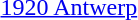<table>
<tr>
<td><a href='#'>1920 Antwerp</a><br></td>
<td></td>
<td></td>
<td></td>
</tr>
</table>
